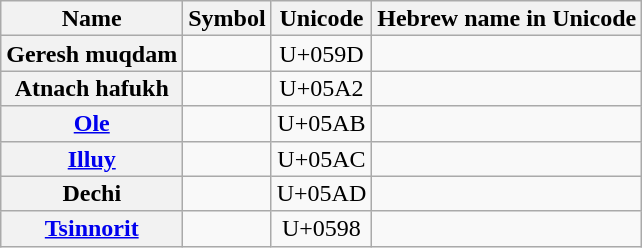<table class="wikitable" style="text-align:center; line-height:1">
<tr>
<th scope="col">Name</th>
<th scope="col">Symbol</th>
<th scope="col">Unicode</th>
<th scope="col">Hebrew name in Unicode</th>
</tr>
<tr>
<th scope="row">Geresh muqdam</th>
<td></td>
<td>U+059D</td>
<td></td>
</tr>
<tr>
<th scope="row">Atnach hafukh</th>
<td></td>
<td>U+05A2</td>
<td></td>
</tr>
<tr>
<th scope="row"><a href='#'>Ole</a></th>
<td></td>
<td>U+05AB</td>
<td></td>
</tr>
<tr>
<th scope="row"><a href='#'>Illuy</a></th>
<td></td>
<td>U+05AC</td>
<td></td>
</tr>
<tr>
<th scope="row">Dechi</th>
<td></td>
<td>U+05AD</td>
<td></td>
</tr>
<tr>
<th scope="row"><a href='#'>Tsinnorit</a></th>
<td></td>
<td>U+0598</td>
<td></td>
</tr>
</table>
